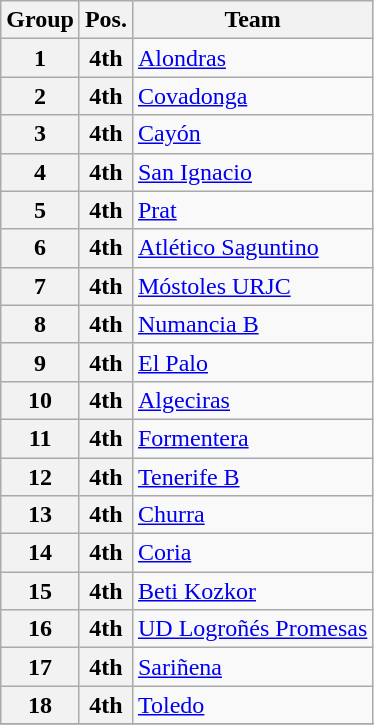<table class="wikitable">
<tr>
<th>Group</th>
<th>Pos.</th>
<th>Team</th>
</tr>
<tr>
<th>1</th>
<th>4th</th>
<td><a href='#'>Alondras</a></td>
</tr>
<tr>
<th>2</th>
<th>4th</th>
<td><a href='#'>Covadonga</a></td>
</tr>
<tr>
<th>3</th>
<th>4th</th>
<td><a href='#'>Cayón</a></td>
</tr>
<tr>
<th>4</th>
<th>4th</th>
<td><a href='#'>San Ignacio</a></td>
</tr>
<tr>
<th>5</th>
<th>4th</th>
<td><a href='#'>Prat</a></td>
</tr>
<tr>
<th>6</th>
<th>4th</th>
<td><a href='#'>Atlético Saguntino</a></td>
</tr>
<tr>
<th>7</th>
<th>4th</th>
<td><a href='#'>Móstoles URJC</a></td>
</tr>
<tr>
<th>8</th>
<th>4th</th>
<td><a href='#'>Numancia B</a></td>
</tr>
<tr>
<th>9</th>
<th>4th</th>
<td><a href='#'>El Palo</a></td>
</tr>
<tr>
<th>10</th>
<th>4th</th>
<td><a href='#'>Algeciras</a></td>
</tr>
<tr>
<th>11</th>
<th>4th</th>
<td><a href='#'>Formentera</a></td>
</tr>
<tr>
<th>12</th>
<th>4th</th>
<td><a href='#'>Tenerife B</a></td>
</tr>
<tr>
<th>13</th>
<th>4th</th>
<td><a href='#'>Churra</a></td>
</tr>
<tr>
<th>14</th>
<th>4th</th>
<td><a href='#'>Coria</a></td>
</tr>
<tr>
<th>15</th>
<th>4th</th>
<td><a href='#'>Beti Kozkor</a></td>
</tr>
<tr>
<th>16</th>
<th>4th</th>
<td><a href='#'>UD Logroñés Promesas</a></td>
</tr>
<tr>
<th>17</th>
<th>4th</th>
<td><a href='#'>Sariñena</a></td>
</tr>
<tr>
<th>18</th>
<th>4th</th>
<td><a href='#'>Toledo</a></td>
</tr>
<tr>
</tr>
</table>
